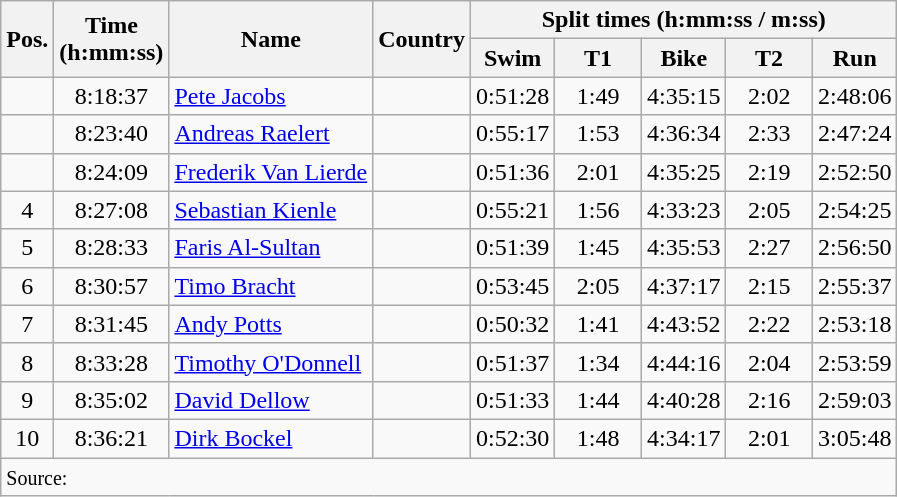<table class="wikitable" style="text-align:center">
<tr>
<th rowspan="2">Pos.</th>
<th rowspan="2">Time<br>(h:mm:ss)</th>
<th rowspan="2">Name</th>
<th rowspan="2">Country</th>
<th colspan="5">Split times (h:mm:ss / m:ss)</th>
</tr>
<tr>
<th>Swim</th>
<th>    T1    </th>
<th>Bike</th>
<th>    T2    </th>
<th>Run</th>
</tr>
<tr>
<td></td>
<td>8:18:37</td>
<td align="left"><a href='#'>Pete Jacobs</a></td>
<td align="left"></td>
<td>0:51:28</td>
<td>1:49</td>
<td>4:35:15</td>
<td>2:02</td>
<td>2:48:06</td>
</tr>
<tr>
<td></td>
<td>8:23:40</td>
<td align="left"><a href='#'>Andreas Raelert</a></td>
<td align="left"></td>
<td>0:55:17</td>
<td>1:53</td>
<td>4:36:34</td>
<td>2:33</td>
<td>2:47:24</td>
</tr>
<tr>
<td></td>
<td>8:24:09</td>
<td align="left"><a href='#'>Frederik Van Lierde</a></td>
<td align="left"></td>
<td>0:51:36</td>
<td>2:01</td>
<td>4:35:25</td>
<td>2:19</td>
<td>2:52:50</td>
</tr>
<tr>
<td>4</td>
<td>8:27:08</td>
<td align="left"><a href='#'>Sebastian Kienle</a></td>
<td align="left"></td>
<td>0:55:21</td>
<td>1:56</td>
<td>4:33:23</td>
<td>2:05</td>
<td>2:54:25</td>
</tr>
<tr>
<td>5</td>
<td>8:28:33</td>
<td align="left"><a href='#'>Faris Al-Sultan</a></td>
<td align="left"></td>
<td>0:51:39</td>
<td>1:45</td>
<td>4:35:53</td>
<td>2:27</td>
<td>2:56:50</td>
</tr>
<tr>
<td>6</td>
<td>8:30:57</td>
<td align="left"><a href='#'>Timo Bracht</a></td>
<td align="left"></td>
<td>0:53:45</td>
<td>2:05</td>
<td>4:37:17</td>
<td>2:15</td>
<td>2:55:37</td>
</tr>
<tr>
<td>7</td>
<td>8:31:45</td>
<td align="left"><a href='#'>Andy Potts</a></td>
<td align="left"></td>
<td>0:50:32</td>
<td>1:41</td>
<td>4:43:52</td>
<td>2:22</td>
<td>2:53:18</td>
</tr>
<tr>
<td>8</td>
<td>8:33:28</td>
<td align="left"><a href='#'>Timothy O'Donnell</a></td>
<td align="left"></td>
<td>0:51:37</td>
<td>1:34</td>
<td>4:44:16</td>
<td>2:04</td>
<td>2:53:59</td>
</tr>
<tr>
<td>9</td>
<td>8:35:02</td>
<td align="left"><a href='#'>David Dellow</a></td>
<td align="left"></td>
<td>0:51:33</td>
<td>1:44</td>
<td>4:40:28</td>
<td>2:16</td>
<td>2:59:03</td>
</tr>
<tr>
<td>10</td>
<td>8:36:21</td>
<td align="left"><a href='#'>Dirk Bockel</a></td>
<td align="left"></td>
<td>0:52:30</td>
<td>1:48</td>
<td>4:34:17</td>
<td>2:01</td>
<td>3:05:48</td>
</tr>
<tr>
<td colspan="9" align="left"><small>Source:</small></td>
</tr>
</table>
